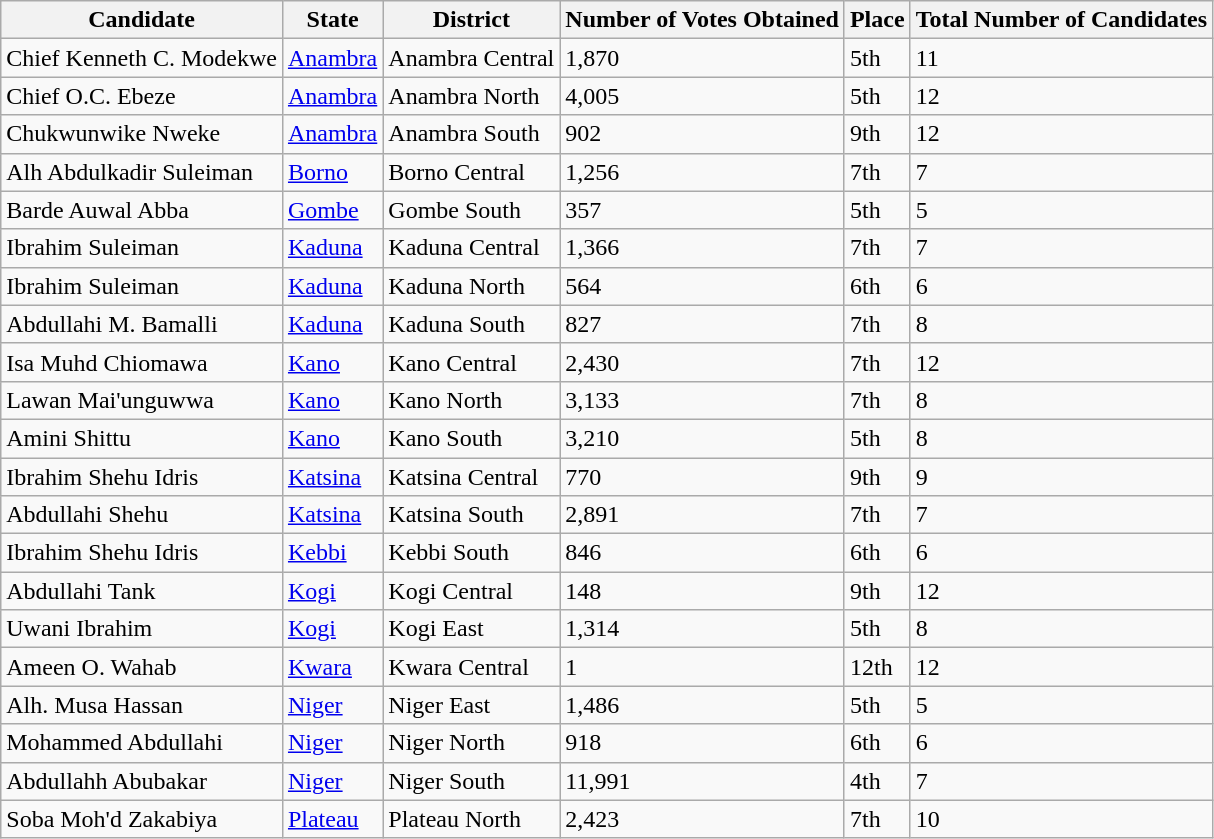<table class="wikitable sortable mw-collapsible">
<tr>
<th>Candidate</th>
<th>State</th>
<th>District</th>
<th>Number of Votes Obtained</th>
<th>Place</th>
<th>Total Number of Candidates</th>
</tr>
<tr>
<td>Chief Kenneth C. Modekwe</td>
<td><a href='#'>Anambra</a></td>
<td>Anambra Central</td>
<td>1,870</td>
<td>5th</td>
<td>11</td>
</tr>
<tr>
<td>Chief O.C. Ebeze</td>
<td><a href='#'>Anambra</a></td>
<td>Anambra North</td>
<td>4,005</td>
<td>5th</td>
<td>12</td>
</tr>
<tr>
<td>Chukwunwike Nweke</td>
<td><a href='#'>Anambra</a></td>
<td>Anambra South</td>
<td>902</td>
<td>9th</td>
<td>12</td>
</tr>
<tr>
<td>Alh Abdulkadir Suleiman</td>
<td><a href='#'>Borno</a></td>
<td>Borno Central</td>
<td>1,256</td>
<td>7th</td>
<td>7</td>
</tr>
<tr>
<td>Barde Auwal Abba</td>
<td><a href='#'>Gombe</a></td>
<td>Gombe South</td>
<td>357</td>
<td>5th</td>
<td>5</td>
</tr>
<tr>
<td>Ibrahim Suleiman</td>
<td><a href='#'>Kaduna</a></td>
<td>Kaduna Central</td>
<td>1,366</td>
<td>7th</td>
<td>7</td>
</tr>
<tr>
<td>Ibrahim Suleiman</td>
<td><a href='#'>Kaduna</a></td>
<td>Kaduna North</td>
<td>564</td>
<td>6th</td>
<td>6</td>
</tr>
<tr>
<td>Abdullahi M. Bamalli</td>
<td><a href='#'>Kaduna</a></td>
<td>Kaduna South</td>
<td>827</td>
<td>7th</td>
<td>8</td>
</tr>
<tr>
<td>Isa Muhd Chiomawa</td>
<td><a href='#'>Kano</a></td>
<td>Kano Central</td>
<td>2,430</td>
<td>7th</td>
<td>12</td>
</tr>
<tr>
<td>Lawan Mai'unguwwa</td>
<td><a href='#'>Kano</a></td>
<td>Kano North</td>
<td>3,133</td>
<td>7th</td>
<td>8</td>
</tr>
<tr>
<td>Amini Shittu</td>
<td><a href='#'>Kano</a></td>
<td>Kano South</td>
<td>3,210</td>
<td>5th</td>
<td>8</td>
</tr>
<tr>
<td>Ibrahim Shehu Idris</td>
<td><a href='#'>Katsina</a></td>
<td>Katsina Central</td>
<td>770</td>
<td>9th</td>
<td>9</td>
</tr>
<tr>
<td>Abdullahi Shehu</td>
<td><a href='#'>Katsina</a></td>
<td>Katsina South</td>
<td>2,891</td>
<td>7th</td>
<td>7</td>
</tr>
<tr>
<td>Ibrahim Shehu Idris</td>
<td><a href='#'>Kebbi</a></td>
<td>Kebbi South</td>
<td>846</td>
<td>6th</td>
<td>6</td>
</tr>
<tr>
<td>Abdullahi Tank</td>
<td><a href='#'>Kogi</a></td>
<td>Kogi Central</td>
<td>148</td>
<td>9th</td>
<td>12</td>
</tr>
<tr>
<td>Uwani Ibrahim</td>
<td><a href='#'>Kogi</a></td>
<td>Kogi East</td>
<td>1,314</td>
<td>5th</td>
<td>8</td>
</tr>
<tr>
<td>Ameen O. Wahab</td>
<td><a href='#'>Kwara</a></td>
<td>Kwara Central</td>
<td>1</td>
<td>12th</td>
<td>12</td>
</tr>
<tr>
<td>Alh. Musa Hassan</td>
<td><a href='#'>Niger</a></td>
<td>Niger East</td>
<td>1,486</td>
<td>5th</td>
<td>5</td>
</tr>
<tr>
<td>Mohammed Abdullahi</td>
<td><a href='#'>Niger</a></td>
<td>Niger North</td>
<td>918</td>
<td>6th</td>
<td>6</td>
</tr>
<tr>
<td>Abdullahh Abubakar</td>
<td><a href='#'>Niger</a></td>
<td>Niger South</td>
<td>11,991</td>
<td>4th</td>
<td>7</td>
</tr>
<tr>
<td>Soba Moh'd Zakabiya</td>
<td><a href='#'>Plateau</a></td>
<td>Plateau North</td>
<td>2,423</td>
<td>7th</td>
<td>10</td>
</tr>
</table>
